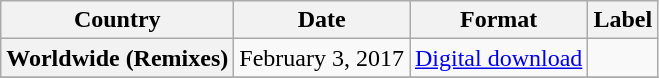<table class="wikitable plainrowheaders">
<tr>
<th scope="col">Country</th>
<th scope="col">Date</th>
<th scope="col">Format</th>
<th scope="col">Label</th>
</tr>
<tr>
<th scope="row">Worldwide (Remixes)</th>
<td>February 3, 2017</td>
<td><a href='#'>Digital download</a></td>
<td></td>
</tr>
<tr>
</tr>
</table>
